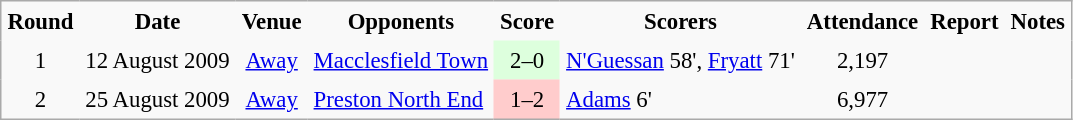<table class= border="2" cellpadding="4" cellspacing="0" style="text-align:center; margin: 1em 1em 1em 0; background: #f9f9f9; border: 1px #aaa solid; border-collapse: collapse; font-size: 95%;">
<tr>
<th>Round</th>
<th>Date</th>
<th>Venue</th>
<th>Opponents</th>
<th>Score</th>
<th>Scorers</th>
<th>Attendance</th>
<th>Report</th>
<th>Notes</th>
</tr>
<tr>
<td>1</td>
<td align=left>12 August 2009</td>
<td><a href='#'>Away</a></td>
<td align=left><a href='#'>Macclesfield Town</a></td>
<td bgcolor="#ddffdd">2–0</td>
<td align=left><a href='#'>N'Guessan</a> 58', <a href='#'>Fryatt</a> 71'</td>
<td>2,197</td>
<td></td>
<td></td>
</tr>
<tr>
<td>2</td>
<td align=left>25 August 2009</td>
<td><a href='#'>Away</a></td>
<td align=left><a href='#'>Preston North End</a></td>
<td bgcolor="#FFCCCC">1–2</td>
<td align=left><a href='#'>Adams</a> 6'</td>
<td>6,977</td>
<td></td>
<td></td>
</tr>
</table>
